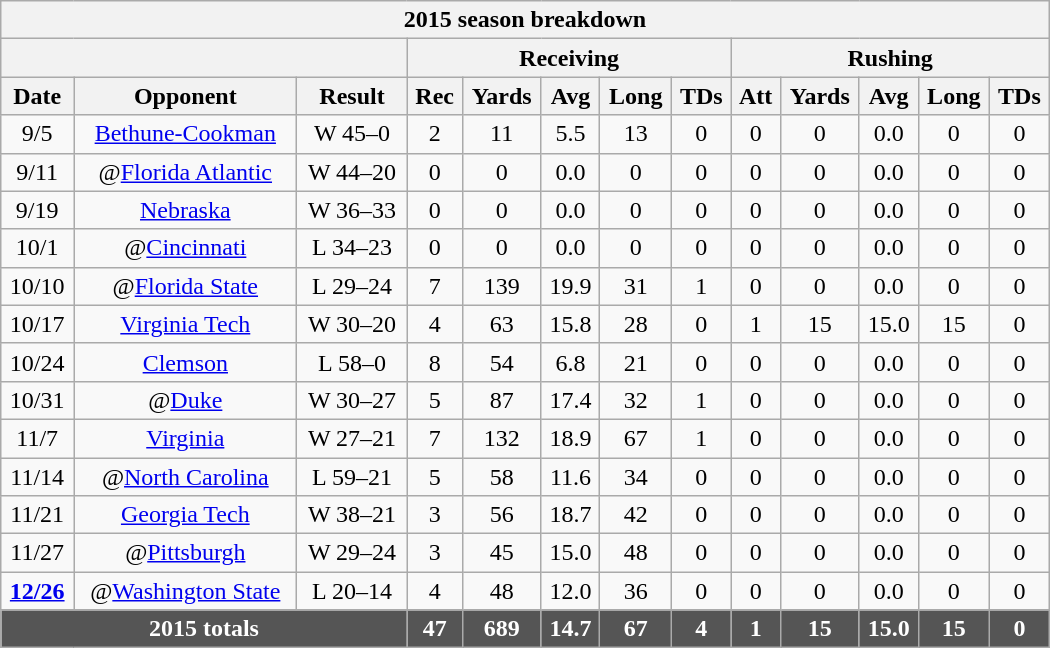<table class="wikitable collapsible collapsed" style="text-align:center; width:700px">
<tr>
<th colspan=13>2015 season breakdown</th>
</tr>
<tr>
<th colspan=3></th>
<th colspan=5>Receiving</th>
<th colspan=5>Rushing</th>
</tr>
<tr>
<th>Date</th>
<th>Opponent</th>
<th>Result</th>
<th>Rec</th>
<th>Yards</th>
<th>Avg</th>
<th>Long</th>
<th>TDs</th>
<th>Att</th>
<th>Yards</th>
<th>Avg</th>
<th>Long</th>
<th>TDs</th>
</tr>
<tr>
<td>9/5</td>
<td><a href='#'>Bethune-Cookman</a></td>
<td>W 45–0</td>
<td>2</td>
<td>11</td>
<td>5.5</td>
<td>13</td>
<td>0</td>
<td>0</td>
<td>0</td>
<td>0.0</td>
<td>0</td>
<td>0</td>
</tr>
<tr>
<td>9/11</td>
<td>@<a href='#'>Florida Atlantic</a></td>
<td>W 44–20</td>
<td>0</td>
<td>0</td>
<td>0.0</td>
<td>0</td>
<td>0</td>
<td>0</td>
<td>0</td>
<td>0.0</td>
<td>0</td>
<td>0</td>
</tr>
<tr>
<td>9/19</td>
<td><a href='#'>Nebraska</a></td>
<td>W 36–33</td>
<td>0</td>
<td>0</td>
<td>0.0</td>
<td>0</td>
<td>0</td>
<td>0</td>
<td>0</td>
<td>0.0</td>
<td>0</td>
<td>0</td>
</tr>
<tr>
<td>10/1</td>
<td>@<a href='#'>Cincinnati</a></td>
<td>L 34–23</td>
<td>0</td>
<td>0</td>
<td>0.0</td>
<td>0</td>
<td>0</td>
<td>0</td>
<td>0</td>
<td>0.0</td>
<td>0</td>
<td>0</td>
</tr>
<tr>
<td>10/10</td>
<td>@<a href='#'>Florida State</a></td>
<td>L 29–24</td>
<td>7</td>
<td>139</td>
<td>19.9</td>
<td>31</td>
<td>1</td>
<td>0</td>
<td>0</td>
<td>0.0</td>
<td>0</td>
<td>0</td>
</tr>
<tr>
<td>10/17</td>
<td><a href='#'>Virginia Tech</a></td>
<td>W 30–20</td>
<td>4</td>
<td>63</td>
<td>15.8</td>
<td>28</td>
<td>0</td>
<td>1</td>
<td>15</td>
<td>15.0</td>
<td>15</td>
<td>0</td>
</tr>
<tr>
<td>10/24</td>
<td><a href='#'>Clemson</a></td>
<td>L 58–0</td>
<td>8</td>
<td>54</td>
<td>6.8</td>
<td>21</td>
<td>0</td>
<td>0</td>
<td>0</td>
<td>0.0</td>
<td>0</td>
<td>0</td>
</tr>
<tr>
<td>10/31</td>
<td>@<a href='#'>Duke</a></td>
<td>W 30–27</td>
<td>5</td>
<td>87</td>
<td>17.4</td>
<td>32</td>
<td>1</td>
<td>0</td>
<td>0</td>
<td>0.0</td>
<td>0</td>
<td>0</td>
</tr>
<tr>
<td>11/7</td>
<td><a href='#'>Virginia</a></td>
<td>W 27–21</td>
<td>7</td>
<td>132</td>
<td>18.9</td>
<td>67</td>
<td>1</td>
<td>0</td>
<td>0</td>
<td>0.0</td>
<td>0</td>
<td>0</td>
</tr>
<tr>
<td>11/14</td>
<td>@<a href='#'>North Carolina</a></td>
<td>L 59–21</td>
<td>5</td>
<td>58</td>
<td>11.6</td>
<td>34</td>
<td>0</td>
<td>0</td>
<td>0</td>
<td>0.0</td>
<td>0</td>
<td>0</td>
</tr>
<tr>
<td>11/21</td>
<td><a href='#'>Georgia Tech</a></td>
<td>W 38–21</td>
<td>3</td>
<td>56</td>
<td>18.7</td>
<td>42</td>
<td>0</td>
<td>0</td>
<td>0</td>
<td>0.0</td>
<td>0</td>
<td>0</td>
</tr>
<tr>
<td>11/27</td>
<td>@<a href='#'>Pittsburgh</a></td>
<td>W 29–24</td>
<td>3</td>
<td>45</td>
<td>15.0</td>
<td>48</td>
<td>0</td>
<td>0</td>
<td>0</td>
<td>0.0</td>
<td>0</td>
<td>0</td>
</tr>
<tr>
<td><strong><a href='#'>12/26</a></strong></td>
<td>@<a href='#'>Washington State</a></td>
<td>L 20–14</td>
<td>4</td>
<td>48</td>
<td>12.0</td>
<td>36</td>
<td>0</td>
<td>0</td>
<td>0</td>
<td>0.0</td>
<td>0</td>
<td>0</td>
</tr>
<tr style="background:#555; font-weight:bold; color:white;">
<td colspan=3>2015 totals</td>
<td>47</td>
<td>689</td>
<td>14.7</td>
<td>67</td>
<td>4</td>
<td>1</td>
<td>15</td>
<td>15.0</td>
<td>15</td>
<td>0</td>
</tr>
</table>
